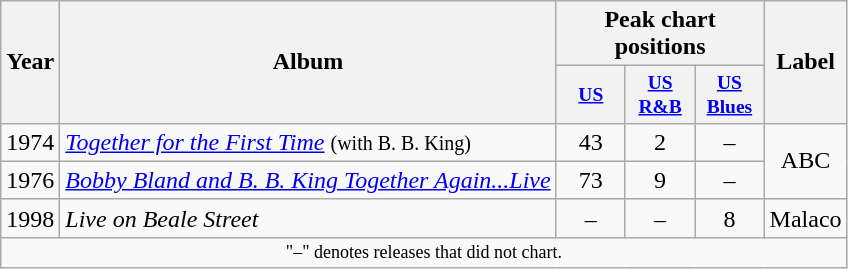<table class="wikitable" style="text-align:center;">
<tr>
<th rowspan="2">Year</th>
<th rowspan="2">Album</th>
<th colspan="3">Peak chart positions</th>
<th rowspan="2">Label</th>
</tr>
<tr style="font-size:small;">
<th width="40"><a href='#'>US</a><br></th>
<th width="40"><a href='#'>US R&B</a><br></th>
<th width="40"><a href='#'>US Blues</a><br></th>
</tr>
<tr>
<td>1974</td>
<td style="text-align:left;"><em><a href='#'>Together for the First Time</a></em> <small>(with B. B. King)</small></td>
<td align=center>43</td>
<td align=center>2</td>
<td align=center>–</td>
<td rowspan="2">ABC</td>
</tr>
<tr>
<td>1976</td>
<td style="text-align:left;"><em><a href='#'>Bobby Bland and B. B. King Together Again...Live</a></em></td>
<td align=center>73</td>
<td align=center>9</td>
<td align=center>–</td>
</tr>
<tr>
<td>1998</td>
<td style="text-align:left;"><em>Live on Beale Street</em></td>
<td align=center>–</td>
<td align=center>–</td>
<td align=center>8</td>
<td>Malaco</td>
</tr>
<tr>
<td colspan="6" style="text-align:center; font-size:9pt;">"–" denotes releases that did not chart.</td>
</tr>
</table>
